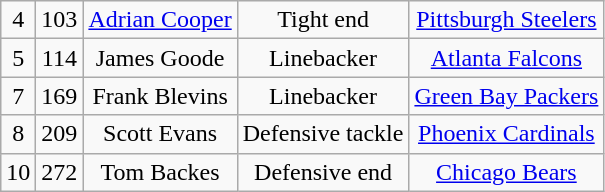<table class="wikitable" style="text-align:center">
<tr>
<td>4</td>
<td>103</td>
<td><a href='#'>Adrian Cooper</a></td>
<td>Tight end</td>
<td><a href='#'>Pittsburgh Steelers</a></td>
</tr>
<tr>
<td>5</td>
<td>114</td>
<td>James Goode</td>
<td>Linebacker</td>
<td><a href='#'>Atlanta Falcons</a></td>
</tr>
<tr>
<td>7</td>
<td>169</td>
<td>Frank Blevins</td>
<td>Linebacker</td>
<td><a href='#'>Green Bay Packers</a></td>
</tr>
<tr>
<td>8</td>
<td>209</td>
<td>Scott Evans</td>
<td>Defensive tackle</td>
<td><a href='#'>Phoenix Cardinals</a></td>
</tr>
<tr>
<td>10</td>
<td>272</td>
<td>Tom Backes</td>
<td>Defensive end</td>
<td><a href='#'>Chicago Bears</a></td>
</tr>
</table>
